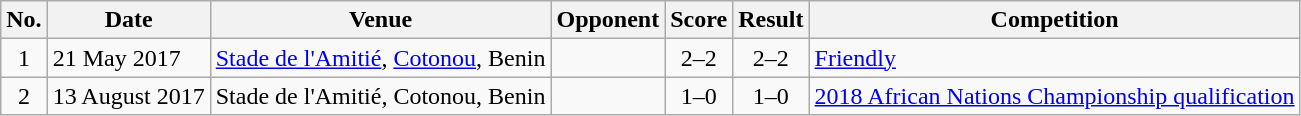<table class="wikitable sortable">
<tr>
<th scope="col">No.</th>
<th scope="col">Date</th>
<th scope="col">Venue</th>
<th scope="col">Opponent</th>
<th scope="col">Score</th>
<th scope="col">Result</th>
<th scope="col">Competition</th>
</tr>
<tr>
<td align="center">1</td>
<td>21 May 2017</td>
<td><a href='#'>Stade de l'Amitié</a>, <a href='#'>Cotonou</a>, Benin</td>
<td></td>
<td align="center">2–2</td>
<td align="center">2–2</td>
<td><a href='#'>Friendly</a></td>
</tr>
<tr>
<td align="center">2</td>
<td>13 August 2017</td>
<td>Stade de l'Amitié, Cotonou, Benin</td>
<td></td>
<td align="center">1–0</td>
<td align="center">1–0</td>
<td><a href='#'>2018 African Nations Championship qualification</a></td>
</tr>
</table>
